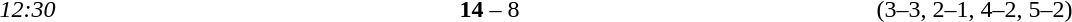<table style="text-align:center">
<tr>
<th width=100></th>
<th width=200></th>
<th width=100></th>
<th width=200></th>
</tr>
<tr>
<td><em>12:30</em></td>
<td align=right><strong></strong></td>
<td><strong>14</strong> – 8</td>
<td align=left></td>
<td>(3–3, 2–1, 4–2, 5–2)</td>
</tr>
</table>
